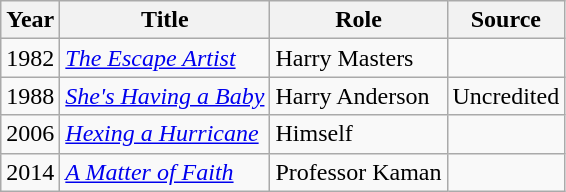<table class="wikitable sortable">
<tr ">
<th>Year</th>
<th>Title</th>
<th>Role</th>
<th class=unsortable>Source</th>
</tr>
<tr>
<td>1982</td>
<td><em><a href='#'>The Escape Artist</a></em></td>
<td>Harry Masters</td>
<td></td>
</tr>
<tr>
<td>1988</td>
<td><em><a href='#'>She's Having a Baby</a></em></td>
<td>Harry Anderson</td>
<td>Uncredited</td>
</tr>
<tr>
<td>2006</td>
<td><em><a href='#'>Hexing a Hurricane</a></em></td>
<td>Himself</td>
<td></td>
</tr>
<tr>
<td>2014</td>
<td><em><a href='#'>A Matter of Faith</a></em></td>
<td>Professor Kaman</td>
<td></td>
</tr>
</table>
